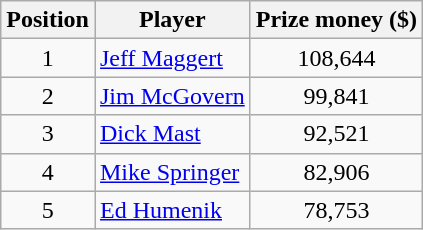<table class="wikitable">
<tr>
<th>Position</th>
<th>Player</th>
<th>Prize money ($)</th>
</tr>
<tr>
<td align=center>1</td>
<td> <a href='#'>Jeff Maggert</a></td>
<td align=center>108,644</td>
</tr>
<tr>
<td align=center>2</td>
<td> <a href='#'>Jim McGovern</a></td>
<td align=center>99,841</td>
</tr>
<tr>
<td align=center>3</td>
<td> <a href='#'>Dick Mast</a></td>
<td align=center>92,521</td>
</tr>
<tr>
<td align=center>4</td>
<td> <a href='#'>Mike Springer</a></td>
<td align=center>82,906</td>
</tr>
<tr>
<td align=center>5</td>
<td> <a href='#'>Ed Humenik</a></td>
<td align=center>78,753</td>
</tr>
</table>
